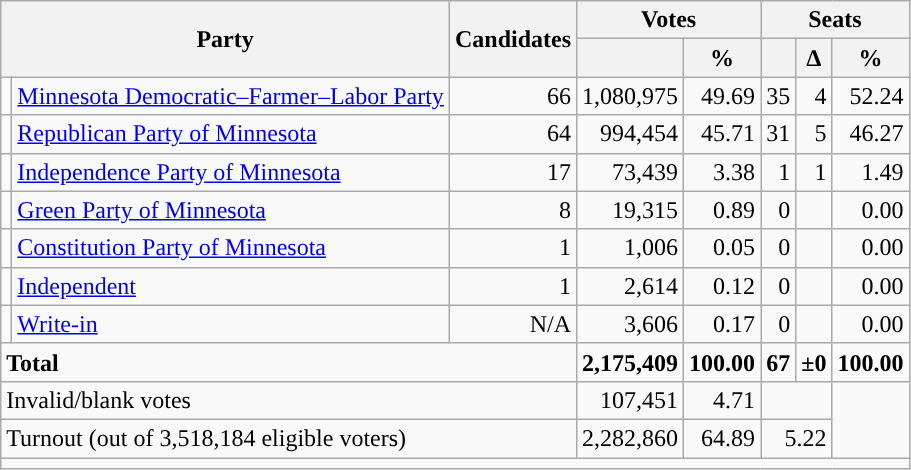<table class="wikitable">
<tr>
<th rowspan="2" colspan="2">Party</th>
<th rowspan="2">Candidates</th>
<th colspan="2">Votes</th>
<th colspan="3">Seats</th>
</tr>
<tr>
<th></th>
<th>%</th>
<th></th>
<th>∆</th>
<th>%</th>
</tr>
<tr>
<td style="background-color:"></td>
<td><a href='#'>Minnesota Democratic–Farmer–Labor Party</a></td>
<td align="right">66</td>
<td align="right">1,080,975</td>
<td align="right">49.69</td>
<td align="right">35</td>
<td align="right">4</td>
<td align="right">52.24</td>
</tr>
<tr>
<td style="background-color:"></td>
<td><a href='#'>Republican Party of Minnesota</a></td>
<td align="right">64</td>
<td align="right">994,454</td>
<td align="right">45.71</td>
<td align="right">31</td>
<td align="right">5</td>
<td align="right">46.27</td>
</tr>
<tr>
<td style="background-color:"></td>
<td><a href='#'>Independence Party of Minnesota</a></td>
<td align="right">17</td>
<td align="right">73,439</td>
<td align="right">3.38</td>
<td align="right">1</td>
<td align="right">1</td>
<td align="right">1.49</td>
</tr>
<tr>
<td style="background-color:"></td>
<td><a href='#'>Green Party of Minnesota</a></td>
<td align="right">8</td>
<td align="right">19,315</td>
<td align="right">0.89</td>
<td align="right">0</td>
<td align="right"></td>
<td align="right">0.00</td>
</tr>
<tr>
<td style="background-color:"></td>
<td><a href='#'>Constitution Party of Minnesota</a></td>
<td align="right">1</td>
<td align="right">1,006</td>
<td align="right">0.05</td>
<td align="right">0</td>
<td align="right"></td>
<td align="right">0.00</td>
</tr>
<tr>
<td style="background-color:"></td>
<td><a href='#'>Independent</a></td>
<td align="right">1</td>
<td align="right">2,614</td>
<td align="right">0.12</td>
<td align="right">0</td>
<td align="right"></td>
<td align="right">0.00</td>
</tr>
<tr>
<td style="background-color:"></td>
<td><a href='#'>Write-in</a></td>
<td align="right">N/A</td>
<td align="right">3,606</td>
<td align="right">0.17</td>
<td align="right">0</td>
<td align="right"></td>
<td align="right">0.00</td>
</tr>
<tr>
<td colspan="3" align="left"><strong>Total</strong></td>
<td align="right"><strong>2,175,409</strong></td>
<td align="right"><strong>100.00</strong></td>
<td align="right"><strong>67</strong></td>
<td align="right"><strong>±0</strong></td>
<td align="right"><strong>100.00</strong></td>
</tr>
<tr>
<td colspan="3" align="left">Invalid/blank votes</td>
<td colspan="1" align="right">107,451</td>
<td colspan="1" align="right">4.71</td>
<td colspan="2"></td>
<td rowspan="2"></td>
</tr>
<tr>
<td colspan="3" align="left">Turnout (out of 3,518,184 eligible voters)</td>
<td colspan="1" align="right">2,282,860</td>
<td colspan="1" align="right">64.89</td>
<td colspan="2" align="right">5.22 </td>
</tr>
<tr>
<td colspan="8"></td>
</tr>
</table>
